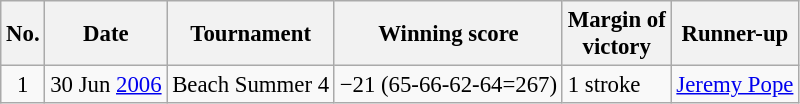<table class="wikitable" style="font-size:95%;">
<tr>
<th>No.</th>
<th>Date</th>
<th>Tournament</th>
<th>Winning score</th>
<th>Margin of<br>victory</th>
<th>Runner-up</th>
</tr>
<tr>
<td align=center>1</td>
<td align=right>30 Jun <a href='#'>2006</a></td>
<td>Beach Summer 4</td>
<td>−21 (65-66-62-64=267)</td>
<td>1 stroke</td>
<td> <a href='#'>Jeremy Pope</a></td>
</tr>
</table>
